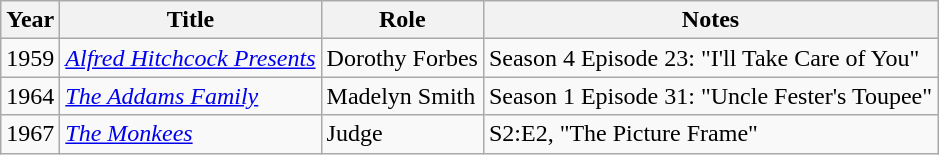<table class="wikitable">
<tr>
<th>Year</th>
<th>Title</th>
<th>Role</th>
<th>Notes</th>
</tr>
<tr>
<td>1959</td>
<td><em><a href='#'>Alfred Hitchcock Presents</a></em></td>
<td>Dorothy Forbes</td>
<td>Season 4 Episode 23: "I'll Take Care of You"</td>
</tr>
<tr>
<td>1964</td>
<td><em><a href='#'>The Addams Family</a></em></td>
<td>Madelyn Smith</td>
<td>Season 1 Episode 31: "Uncle Fester's Toupee"</td>
</tr>
<tr>
<td>1967</td>
<td><em><a href='#'>The Monkees</a></em></td>
<td>Judge</td>
<td>S2:E2, "The Picture Frame"</td>
</tr>
</table>
